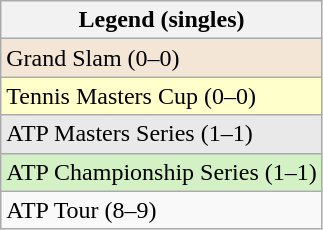<table class="wikitable sortable mw-collapsible mw-collapsed">
<tr>
<th>Legend (singles)</th>
</tr>
<tr bgcolor=f3e6d7>
<td>Grand Slam (0–0)</td>
</tr>
<tr bgcolor=ffffcc>
<td>Tennis Masters Cup (0–0)</td>
</tr>
<tr bgcolor=e9e9e9>
<td>ATP Masters Series (1–1)</td>
</tr>
<tr bgcolor=d4f1c5>
<td>ATP Championship Series (1–1)</td>
</tr>
<tr>
<td>ATP Tour (8–9)</td>
</tr>
</table>
